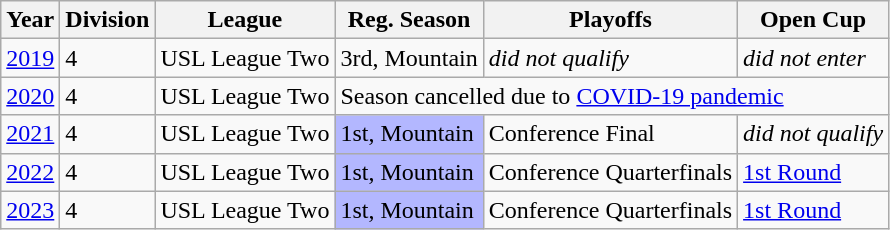<table class="wikitable">
<tr>
<th>Year</th>
<th>Division</th>
<th>League</th>
<th>Reg. Season</th>
<th>Playoffs</th>
<th>Open Cup</th>
</tr>
<tr>
<td><a href='#'>2019</a></td>
<td>4</td>
<td>USL League Two</td>
<td>3rd, Mountain</td>
<td><em>did not qualify</em></td>
<td><em>did not enter</em></td>
</tr>
<tr>
<td><a href='#'>2020</a></td>
<td>4</td>
<td>USL League Two</td>
<td colspan=3>Season cancelled due to <a href='#'>COVID-19 pandemic</a></td>
</tr>
<tr>
<td><a href='#'>2021</a></td>
<td>4</td>
<td>USL League Two</td>
<td bgcolor="B3B7FF">1st, Mountain</td>
<td>Conference Final</td>
<td><em>did not qualify</em></td>
</tr>
<tr>
<td><a href='#'>2022</a></td>
<td>4</td>
<td>USL League Two</td>
<td bgcolor="B3B7FF">1st, Mountain</td>
<td>Conference Quarterfinals</td>
<td><a href='#'>1st Round</a></td>
</tr>
<tr>
<td><a href='#'>2023</a></td>
<td>4</td>
<td>USL League Two</td>
<td bgcolor="B3B7FF">1st, Mountain</td>
<td>Conference Quarterfinals</td>
<td><a href='#'>1st Round</a></td>
</tr>
</table>
